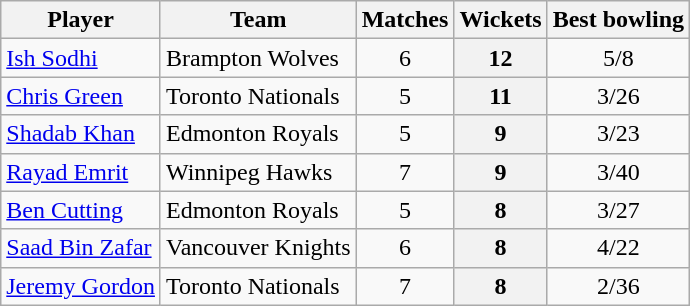<table class="wikitable" style="text-align:center">
<tr>
<th>Player</th>
<th>Team</th>
<th>Matches</th>
<th>Wickets</th>
<th>Best bowling</th>
</tr>
<tr>
<td style="text-align:left"><a href='#'>Ish Sodhi</a></td>
<td style="text-align:left">Brampton Wolves</td>
<td>6</td>
<th>12</th>
<td>5/8</td>
</tr>
<tr>
<td style="text-align:left"><a href='#'>Chris Green</a></td>
<td style="text-align:left">Toronto Nationals</td>
<td>5</td>
<th>11</th>
<td>3/26</td>
</tr>
<tr>
<td style="text-align:left"><a href='#'>Shadab Khan</a></td>
<td style="text-align:left">Edmonton Royals</td>
<td>5</td>
<th>9</th>
<td>3/23</td>
</tr>
<tr>
<td style="text-align:left"><a href='#'>Rayad Emrit</a></td>
<td style="text-align:left">Winnipeg Hawks</td>
<td>7</td>
<th>9</th>
<td>3/40</td>
</tr>
<tr>
<td style="text-align:left"><a href='#'>Ben Cutting</a></td>
<td style="text-align:left">Edmonton Royals</td>
<td>5</td>
<th>8</th>
<td>3/27</td>
</tr>
<tr>
<td style="text-align:left"><a href='#'>Saad Bin Zafar</a></td>
<td style="text-align:left">Vancouver Knights</td>
<td>6</td>
<th>8</th>
<td>4/22</td>
</tr>
<tr>
<td style="text-align:left"><a href='#'>Jeremy Gordon</a></td>
<td style="text-align:left">Toronto Nationals</td>
<td>7</td>
<th>8</th>
<td>2/36</td>
</tr>
</table>
